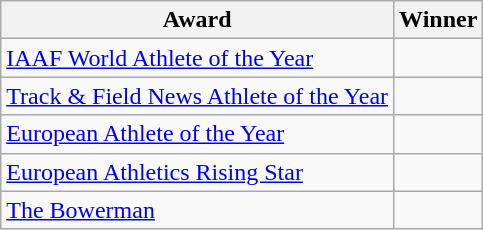<table class="wikitable sortable" style="text-align: left;">
<tr>
<th>Award</th>
<th>Winner</th>
</tr>
<tr>
<td><a href='#'>IAAF World Athlete of the Year</a></td>
<td></td>
</tr>
<tr>
<td><a href='#'>Track & Field News Athlete of the Year</a></td>
<td></td>
</tr>
<tr>
<td><a href='#'>European Athlete of the Year</a></td>
<td></td>
</tr>
<tr>
<td><a href='#'>European Athletics Rising Star</a></td>
<td></td>
</tr>
<tr>
<td><a href='#'>The Bowerman</a></td>
<td></td>
</tr>
</table>
